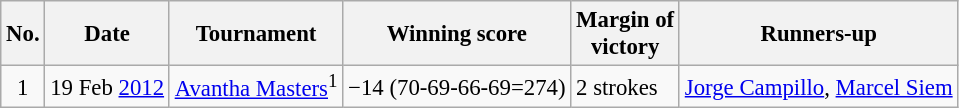<table class="wikitable" style="font-size:95%;">
<tr>
<th>No.</th>
<th>Date</th>
<th>Tournament</th>
<th>Winning score</th>
<th>Margin of<br>victory</th>
<th>Runners-up</th>
</tr>
<tr>
<td align=center>1</td>
<td align=right>19 Feb <a href='#'>2012</a></td>
<td><a href='#'>Avantha Masters</a><sup>1</sup></td>
<td>−14 (70-69-66-69=274)</td>
<td>2 strokes</td>
<td> <a href='#'>Jorge Campillo</a>,  <a href='#'>Marcel Siem</a></td>
</tr>
</table>
